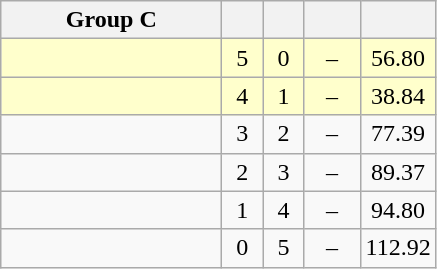<table class="wikitable" style="text-align: center;">
<tr>
<th width=140>Group C</th>
<th width=20></th>
<th width=20></th>
<th width=30></th>
<th width=20></th>
</tr>
<tr bgcolor=#ffffcc>
<td style="text-align:left;"></td>
<td>5</td>
<td>0</td>
<td>–</td>
<td>56.80</td>
</tr>
<tr bgcolor=#ffffcc>
<td style="text-align:left;"></td>
<td>4</td>
<td>1</td>
<td>–</td>
<td>38.84</td>
</tr>
<tr>
<td style="text-align:left;"></td>
<td>3</td>
<td>2</td>
<td>–</td>
<td>77.39</td>
</tr>
<tr>
<td style="text-align:left;"></td>
<td>2</td>
<td>3</td>
<td>–</td>
<td>89.37</td>
</tr>
<tr>
<td style="text-align:left;"></td>
<td>1</td>
<td>4</td>
<td>–</td>
<td>94.80</td>
</tr>
<tr>
<td style="text-align:left;"></td>
<td>0</td>
<td>5</td>
<td>–</td>
<td>112.92</td>
</tr>
</table>
